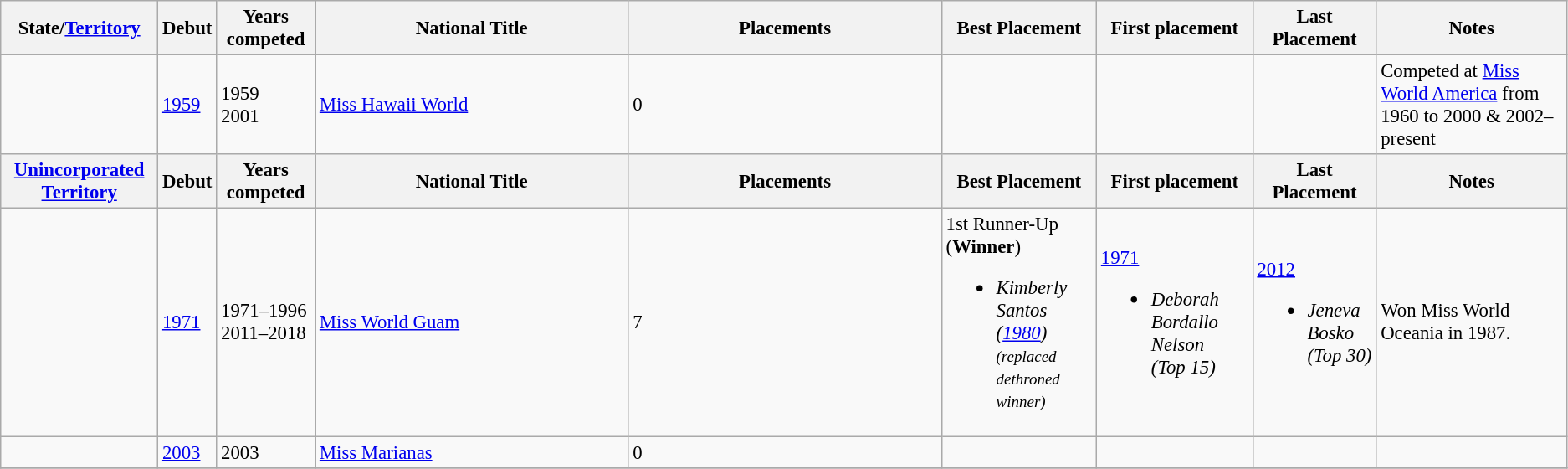<table class="wikitable sortable" style="font-size: 95%;">
<tr>
<th>State/<a href='#'>Territory</a></th>
<th>Debut</th>
<th>Years competed</th>
<th width=20%>National Title</th>
<th width=20%>Placements</th>
<th>Best Placement</th>
<th>First placement</th>
<th>Last Placement</th>
<th>Notes</th>
</tr>
<tr>
<td><strong></strong></td>
<td><a href='#'>1959</a></td>
<td>1959<br>2001</td>
<td><a href='#'>Miss Hawaii World</a></td>
<td>0</td>
<td></td>
<td></td>
<td></td>
<td>Competed at <a href='#'>Miss World America</a> from 1960 to 2000 & 2002–present</td>
</tr>
<tr bgcolor="efefef">
<th><a href='#'>Unincorporated Territory</a></th>
<th>Debut</th>
<th>Years competed</th>
<th width=20%>National Title</th>
<th width=20%>Placements</th>
<th>Best Placement</th>
<th>First placement</th>
<th>Last Placement</th>
<th>Notes</th>
</tr>
<tr>
<td><strong></strong></td>
<td><a href='#'>1971</a></td>
<td>1971–1996<br>2011–2018</td>
<td><a href='#'>Miss World Guam</a></td>
<td>7</td>
<td>1st Runner-Up<br>(<strong>Winner</strong>)<br><ul><li><em>Kimberly Santos<br>(<a href='#'>1980</a>)</em><br><small><em>(replaced dethroned winner)</em></small></li></ul></td>
<td><a href='#'>1971</a><br><ul><li><em>Deborah Bordallo Nelson<br>(Top 15)</em></li></ul></td>
<td><a href='#'>2012</a><br><ul><li><em>Jeneva Bosko<br>(Top 30)</em></li></ul></td>
<td>Won Miss World Oceania in 1987.</td>
</tr>
<tr>
<td><strong></strong></td>
<td><a href='#'>2003</a></td>
<td>2003</td>
<td><a href='#'>Miss Marianas</a></td>
<td>0</td>
<td></td>
<td></td>
<td></td>
<td></td>
</tr>
<tr>
</tr>
</table>
